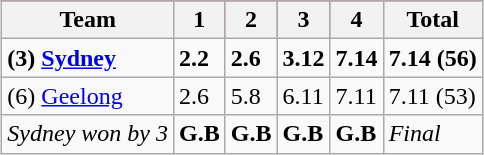<table class="wikitable" style="margin:1em auto;">
<tr bgcolor="#FF0033">
<th>Team</th>
<th>1</th>
<th>2</th>
<th>3</th>
<th>4</th>
<th>Total</th>
</tr>
<tr>
<td><strong>(3) <a href='#'>Sydney</a></strong></td>
<td><strong>2.2</strong></td>
<td><strong>2.6</strong></td>
<td><strong>3.12</strong></td>
<td><strong>7.14</strong></td>
<td><strong>7.14 (56)</strong></td>
</tr>
<tr>
<td>(6) <a href='#'>Geelong</a></td>
<td>2.6</td>
<td>5.8</td>
<td>6.11</td>
<td>7.11</td>
<td>7.11 (53)</td>
</tr>
<tr>
<td><em>Sydney won by 3</em></td>
<td><strong>G.B</strong></td>
<td><strong>G.B</strong></td>
<td><strong>G.B</strong></td>
<td><strong>G.B</strong></td>
<td><em>Final</em></td>
</tr>
</table>
